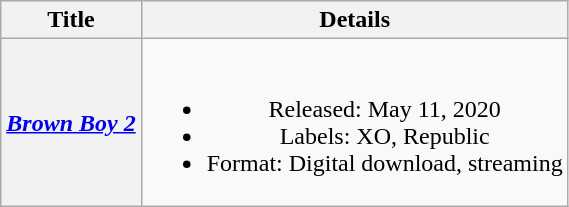<table class="wikitable plainrowheaders" style="text-align:center;">
<tr>
<th scope="col">Title</th>
<th scope="col">Details</th>
</tr>
<tr>
<th scope="row"><em><a href='#'>Brown Boy 2</a></em></th>
<td><br><ul><li>Released: May 11, 2020</li><li>Labels: XO, Republic</li><li>Format: Digital download, streaming</li></ul></td>
</tr>
</table>
